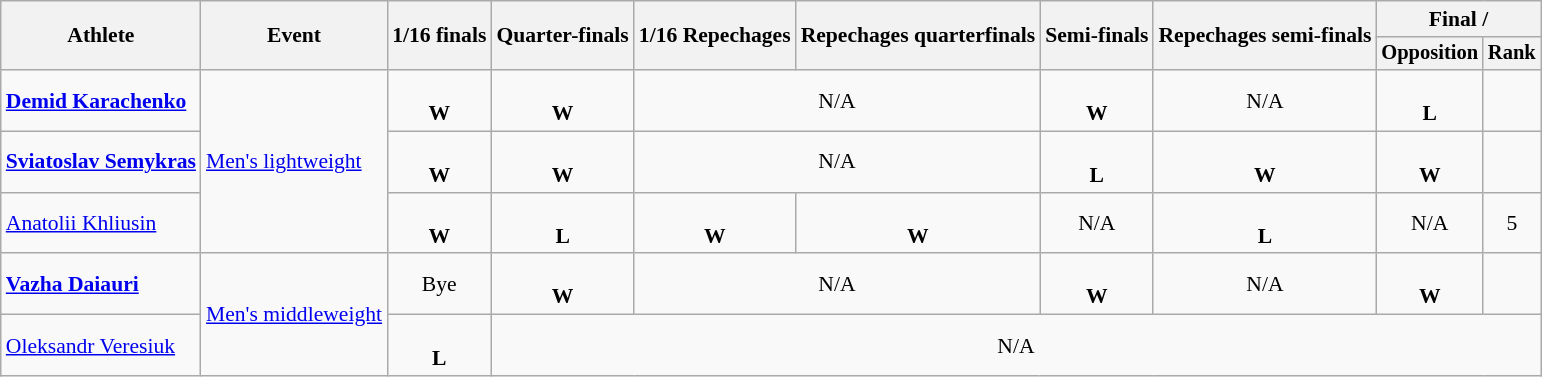<table class="wikitable" style="font-size:90%">
<tr>
<th rowspan=2>Athlete</th>
<th rowspan=2>Event</th>
<th rowspan=2>1/16 finals</th>
<th rowspan=2>Quarter-finals</th>
<th rowspan=2>1/16 Repechages</th>
<th rowspan=2>Repechages quarterfinals</th>
<th rowspan=2>Semi-finals</th>
<th rowspan=2>Repechages semi-finals</th>
<th colspan="2">Final / </th>
</tr>
<tr style="font-size:95%">
<th>Opposition</th>
<th>Rank</th>
</tr>
<tr align=center>
<td align=left><strong><a href='#'>Demid Karachenko</a></strong></td>
<td align=left rowspan=3><a href='#'>Men's lightweight</a></td>
<td><br> <strong>W</strong></td>
<td><br> <strong>W</strong></td>
<td colspan=2>N/A</td>
<td><br> <strong>W</strong></td>
<td>N/A</td>
<td><br> <strong>L</strong></td>
<td></td>
</tr>
<tr align=center>
<td align=left><strong><a href='#'>Sviatoslav Semykras</a></strong></td>
<td><br> <strong>W</strong></td>
<td><br> <strong>W</strong></td>
<td colspan=2>N/A</td>
<td><br> <strong>L</strong></td>
<td><br> <strong>W</strong></td>
<td><br> <strong>W</strong></td>
<td></td>
</tr>
<tr align=center>
<td align=left><a href='#'>Anatolii Khliusin</a></td>
<td><br> <strong>W</strong></td>
<td><br> <strong>L</strong></td>
<td><br> <strong>W</strong></td>
<td><br> <strong>W</strong></td>
<td>N/A</td>
<td><br> <strong>L</strong></td>
<td>N/A</td>
<td>5</td>
</tr>
<tr align=center>
<td align=left><strong><a href='#'>Vazha Daiauri</a></strong></td>
<td align=left rowspan=2><a href='#'>Men's middleweight</a></td>
<td>Bye</td>
<td><br> <strong>W</strong></td>
<td colspan=2>N/A</td>
<td><br> <strong>W</strong></td>
<td>N/A</td>
<td><br> <strong>W</strong></td>
<td></td>
</tr>
<tr align=center>
<td align=left><a href='#'>Oleksandr Veresiuk</a></td>
<td><br> <strong>L</strong></td>
<td colspan=7>N/A</td>
</tr>
</table>
